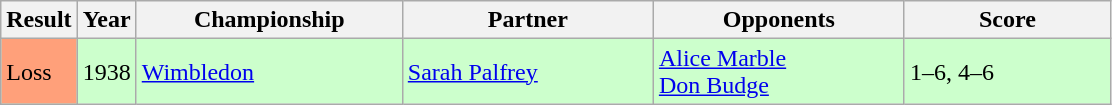<table class='sortable wikitable'>
<tr>
<th>Result</th>
<th>Year</th>
<th style="width:170px">Championship</th>
<th style="width:160px">Partner</th>
<th style="width:160px">Opponents</th>
<th style="width:130px" class="unsortable">Score</th>
</tr>
<tr bgcolor="#CCFFCC">
<td style="background:#ffa07a;">Loss</td>
<td>1938</td>
<td><a href='#'>Wimbledon</a></td>
<td> <a href='#'>Sarah Palfrey</a></td>
<td> <a href='#'>Alice Marble</a><br> <a href='#'>Don Budge</a></td>
<td>1–6, 4–6</td>
</tr>
</table>
